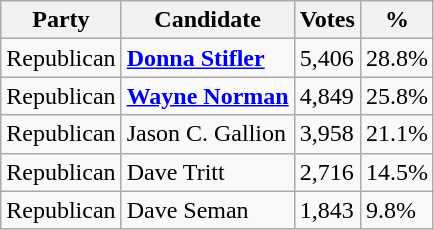<table class="wikitable">
<tr>
<th>Party</th>
<th>Candidate</th>
<th>Votes</th>
<th>%</th>
</tr>
<tr>
<td>Republican</td>
<td><strong><a href='#'>Donna Stifler</a></strong></td>
<td>5,406</td>
<td>28.8%</td>
</tr>
<tr>
<td>Republican</td>
<td><strong><a href='#'>Wayne Norman</a></strong></td>
<td>4,849</td>
<td>25.8%</td>
</tr>
<tr>
<td>Republican</td>
<td>Jason C. Gallion</td>
<td>3,958</td>
<td>21.1%</td>
</tr>
<tr>
<td>Republican</td>
<td>Dave Tritt</td>
<td>2,716</td>
<td>14.5%</td>
</tr>
<tr>
<td>Republican</td>
<td>Dave Seman</td>
<td>1,843</td>
<td>9.8%</td>
</tr>
</table>
